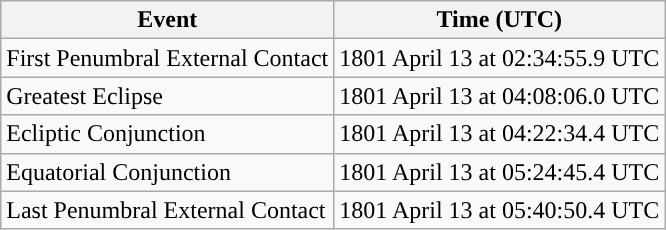<table class="wikitable">
<tr>
<th>Event</th>
<th>Time (UTC)</th>
</tr>
<tr>
<td>First Penumbral External Contact</td>
<td>1801 April 13 at 02:34:55.9 UTC</td>
</tr>
<tr>
<td>Greatest Eclipse</td>
<td>1801 April 13 at 04:08:06.0 UTC</td>
</tr>
<tr>
<td>Ecliptic Conjunction</td>
<td>1801 April 13 at 04:22:34.4 UTC</td>
</tr>
<tr>
<td>Equatorial Conjunction</td>
<td>1801 April 13 at 05:24:45.4 UTC</td>
</tr>
<tr>
<td>Last Penumbral External Contact</td>
<td>1801 April 13 at 05:40:50.4 UTC</td>
</tr>
</table>
